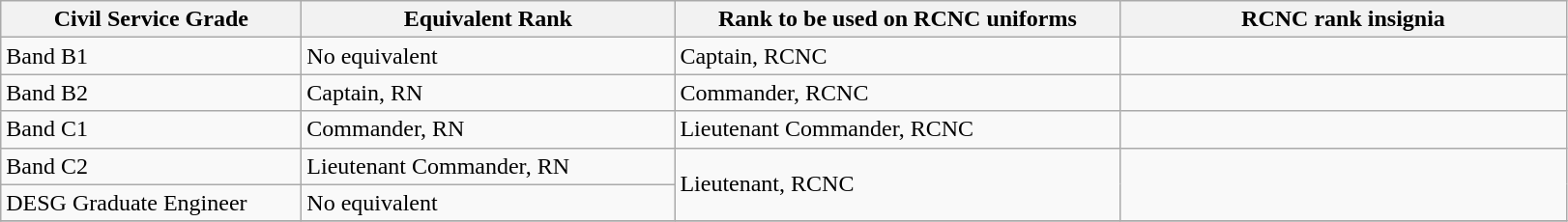<table class="wikitable">
<tr>
<th width="200">Civil Service Grade</th>
<th width="250">Equivalent Rank</th>
<th width="300">Rank to be used on RCNC uniforms</th>
<th width="300">RCNC rank insignia</th>
</tr>
<tr>
<td>Band B1</td>
<td>No equivalent</td>
<td>Captain, RCNC</td>
<td></td>
</tr>
<tr>
<td>Band B2</td>
<td>Captain, RN</td>
<td>Commander, RCNC</td>
<td></td>
</tr>
<tr>
<td>Band C1</td>
<td>Commander, RN</td>
<td>Lieutenant Commander, RCNC</td>
<td></td>
</tr>
<tr>
<td>Band C2</td>
<td>Lieutenant Commander, RN</td>
<td rowspan=2>Lieutenant, RCNC</td>
<td rowspan=2></td>
</tr>
<tr>
<td>DESG Graduate Engineer</td>
<td>No equivalent</td>
</tr>
<tr>
</tr>
</table>
